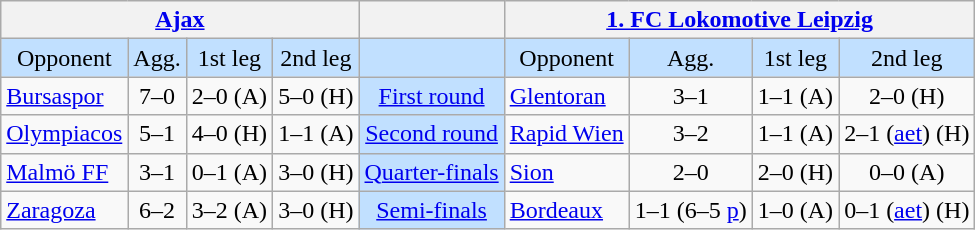<table class="wikitable" style="text-align:center">
<tr>
<th colspan=4> <a href='#'>Ajax</a></th>
<th></th>
<th colspan=4> <a href='#'>1. FC Lokomotive Leipzig</a></th>
</tr>
<tr style="background:#c1e0ff">
<td>Opponent</td>
<td>Agg.</td>
<td>1st leg</td>
<td>2nd leg</td>
<td></td>
<td>Opponent</td>
<td>Agg.</td>
<td>1st leg</td>
<td>2nd leg</td>
</tr>
<tr>
<td align=left> <a href='#'>Bursaspor</a></td>
<td>7–0</td>
<td>2–0 (A)</td>
<td>5–0 (H)</td>
<td style="background:#c1e0ff;"><a href='#'>First round</a></td>
<td align=left> <a href='#'>Glentoran</a></td>
<td>3–1</td>
<td>1–1 (A)</td>
<td>2–0 (H)</td>
</tr>
<tr>
<td align=left> <a href='#'>Olympiacos</a></td>
<td>5–1</td>
<td>4–0 (H)</td>
<td>1–1 (A)</td>
<td style="background:#c1e0ff;"><a href='#'>Second round</a></td>
<td align=left> <a href='#'>Rapid Wien</a></td>
<td>3–2</td>
<td>1–1 (A)</td>
<td>2–1 (<a href='#'>aet</a>) (H)</td>
</tr>
<tr>
<td align=left> <a href='#'>Malmö FF</a></td>
<td>3–1</td>
<td>0–1 (A)</td>
<td>3–0 (H)</td>
<td style="background:#c1e0ff;"><a href='#'>Quarter-finals</a></td>
<td align=left> <a href='#'>Sion</a></td>
<td>2–0</td>
<td>2–0 (H)</td>
<td>0–0 (A)</td>
</tr>
<tr>
<td align=left> <a href='#'>Zaragoza</a></td>
<td>6–2</td>
<td>3–2 (A)</td>
<td>3–0 (H)</td>
<td style="background:#c1e0ff;"><a href='#'>Semi-finals</a></td>
<td align=left> <a href='#'>Bordeaux</a></td>
<td>1–1 (6–5 <a href='#'>p</a>)</td>
<td>1–0 (A)</td>
<td>0–1 (<a href='#'>aet</a>) (H)</td>
</tr>
</table>
